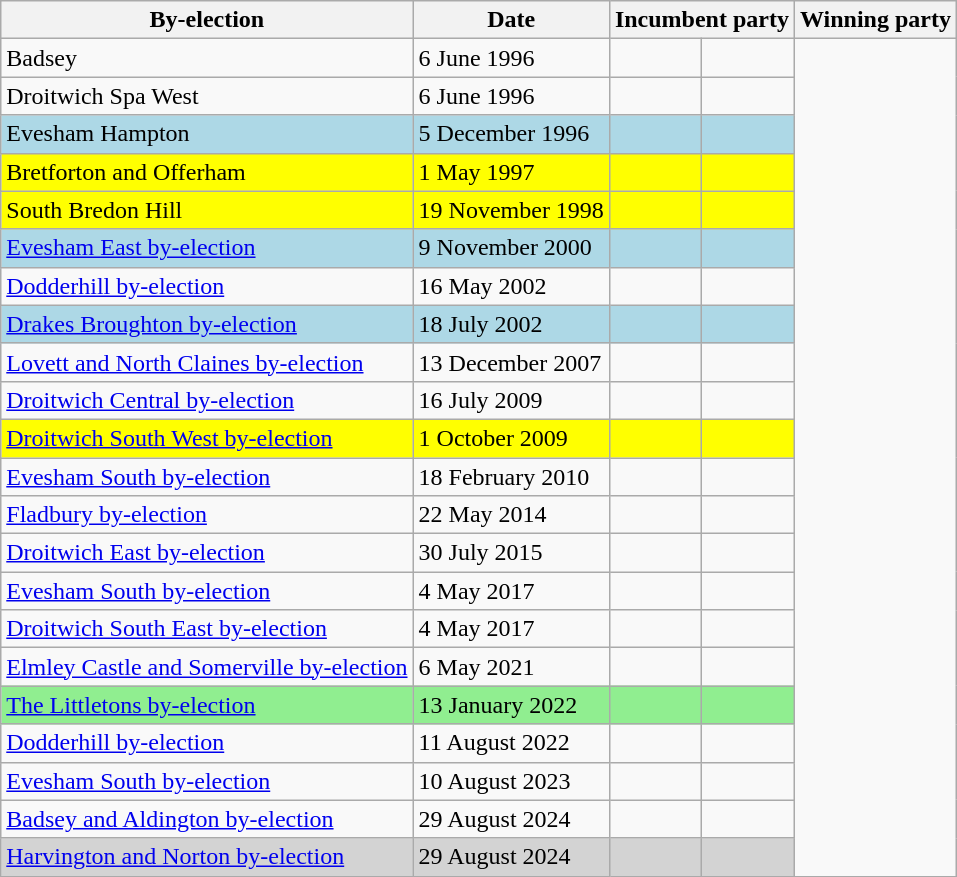<table class="wikitable">
<tr>
<th>By-election</th>
<th>Date</th>
<th colspan=2>Incumbent party</th>
<th colspan=2>Winning party</th>
</tr>
<tr>
<td>Badsey</td>
<td>6 June 1996</td>
<td></td>
<td></td>
</tr>
<tr>
<td>Droitwich Spa West</td>
<td>6 June 1996</td>
<td></td>
<td></td>
</tr>
<tr bgcolor=lightblue>
<td>Evesham Hampton</td>
<td>5 December 1996</td>
<td></td>
<td></td>
</tr>
<tr bgcolor=yellow>
<td>Bretforton and Offerham</td>
<td>1 May 1997</td>
<td></td>
<td></td>
</tr>
<tr bgcolor=yellow>
<td>South Bredon Hill</td>
<td>19 November 1998</td>
<td></td>
<td></td>
</tr>
<tr bgcolor=lightblue>
<td><a href='#'>Evesham East by-election</a></td>
<td>9 November 2000</td>
<td></td>
<td></td>
</tr>
<tr>
<td><a href='#'>Dodderhill by-election</a></td>
<td>16 May 2002</td>
<td></td>
<td></td>
</tr>
<tr bgcolor=lightblue>
<td><a href='#'>Drakes Broughton by-election</a></td>
<td>18 July 2002</td>
<td></td>
<td></td>
</tr>
<tr>
<td><a href='#'>Lovett and North Claines by-election</a></td>
<td>13 December 2007</td>
<td></td>
<td></td>
</tr>
<tr>
<td><a href='#'>Droitwich Central by-election</a></td>
<td>16 July 2009</td>
<td></td>
<td></td>
</tr>
<tr bgcolor=yellow>
<td><a href='#'>Droitwich South West by-election</a></td>
<td>1 October 2009</td>
<td></td>
<td></td>
</tr>
<tr>
<td><a href='#'>Evesham South by-election</a></td>
<td>18 February 2010</td>
<td></td>
<td></td>
</tr>
<tr>
<td><a href='#'>Fladbury by-election</a></td>
<td>22 May 2014</td>
<td></td>
<td></td>
</tr>
<tr>
<td><a href='#'>Droitwich East by-election</a></td>
<td>30 July 2015</td>
<td></td>
<td></td>
</tr>
<tr>
<td><a href='#'>Evesham South by-election</a></td>
<td>4 May 2017</td>
<td></td>
<td></td>
</tr>
<tr>
<td><a href='#'>Droitwich South East by-election</a></td>
<td>4 May 2017</td>
<td></td>
<td></td>
</tr>
<tr>
<td><a href='#'>Elmley Castle and Somerville by-election</a></td>
<td>6 May 2021</td>
<td></td>
<td></td>
</tr>
<tr bgcolor=lightgreen>
<td><a href='#'>The Littletons by-election</a></td>
<td>13 January 2022</td>
<td></td>
<td></td>
</tr>
<tr>
<td><a href='#'>Dodderhill by-election</a></td>
<td>11 August 2022</td>
<td></td>
<td></td>
</tr>
<tr>
<td><a href='#'>Evesham South by-election</a></td>
<td>10 August 2023</td>
<td></td>
<td></td>
</tr>
<tr>
<td><a href='#'>Badsey and Aldington by-election</a></td>
<td>29 August 2024</td>
<td></td>
<td></td>
</tr>
<tr bgcolor=lightgrey>
<td><a href='#'>Harvington and Norton by-election</a></td>
<td>29 August 2024</td>
<td></td>
<td></td>
</tr>
</table>
